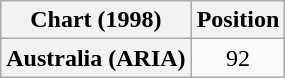<table class="wikitable plainrowheaders" style="text-align:center">
<tr>
<th scope="col">Chart (1998)</th>
<th scope="col">Position</th>
</tr>
<tr>
<th scope="row">Australia (ARIA)</th>
<td>92</td>
</tr>
</table>
